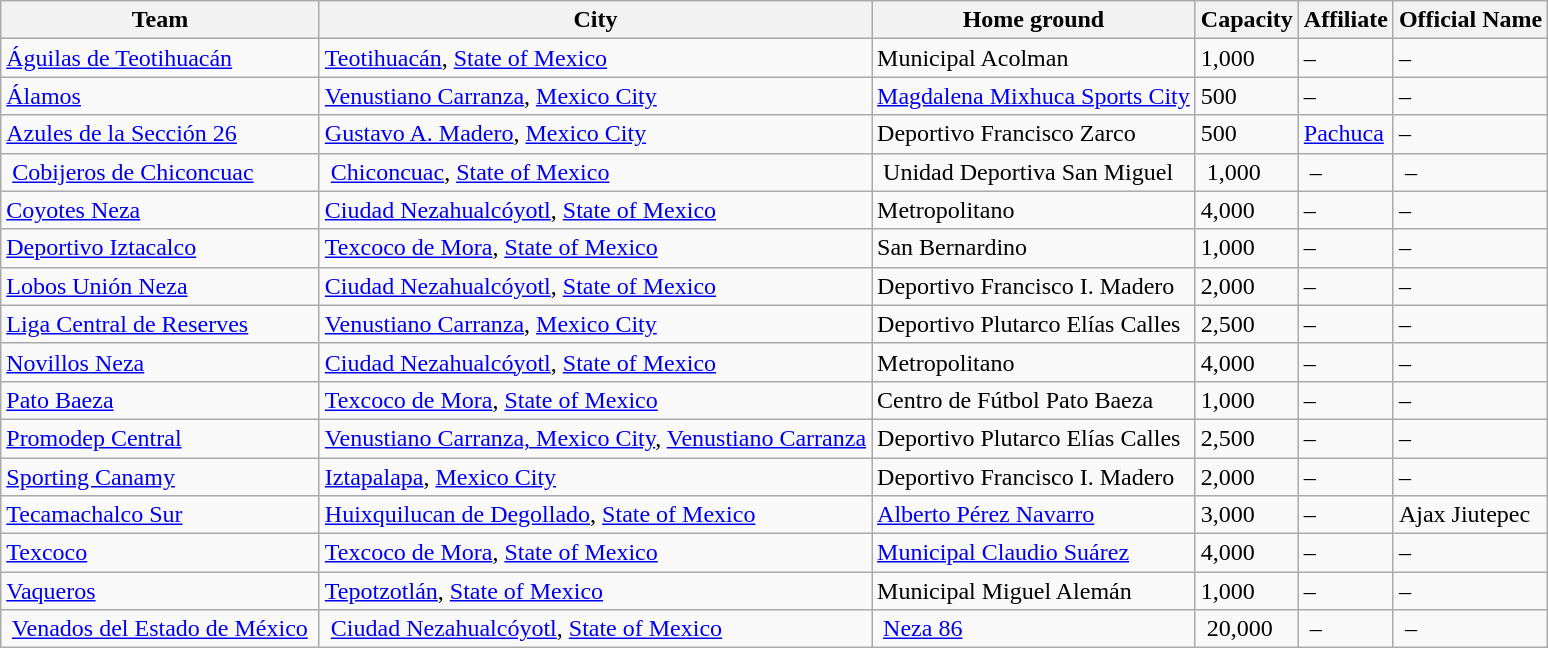<table class="wikitable sortable">
<tr>
<th>Team</th>
<th>City</th>
<th>Home ground</th>
<th>Capacity</th>
<th>Affiliate</th>
<th>Official Name</th>
</tr>
<tr>
<td><a href='#'>Águilas de Teotihuacán</a></td>
<td><a href='#'>Teotihuacán</a>, <a href='#'>State of Mexico</a></td>
<td>Municipal Acolman</td>
<td>1,000</td>
<td>–</td>
<td>–</td>
</tr>
<tr>
<td><a href='#'>Álamos</a></td>
<td><a href='#'>Venustiano Carranza</a>, <a href='#'>Mexico City</a></td>
<td><a href='#'>Magdalena Mixhuca Sports City</a></td>
<td>500</td>
<td>–</td>
<td>–</td>
</tr>
<tr>
<td><a href='#'>Azules de la Sección 26</a></td>
<td><a href='#'>Gustavo A. Madero</a>, <a href='#'>Mexico City</a></td>
<td>Deportivo Francisco Zarco</td>
<td>500</td>
<td><a href='#'>Pachuca</a></td>
<td>–</td>
</tr>
<tr>
<td> <a href='#'>Cobijeros de Chiconcuac</a> </td>
<td> <a href='#'>Chiconcuac</a>, <a href='#'>State of Mexico</a> </td>
<td> Unidad Deportiva San Miguel</td>
<td> 1,000</td>
<td> – </td>
<td> –</td>
</tr>
<tr>
<td><a href='#'>Coyotes Neza</a></td>
<td><a href='#'>Ciudad Nezahualcóyotl</a>, <a href='#'>State of Mexico</a></td>
<td>Metropolitano</td>
<td>4,000</td>
<td>–</td>
<td>–</td>
</tr>
<tr>
<td><a href='#'>Deportivo Iztacalco</a></td>
<td><a href='#'>Texcoco de Mora</a>, <a href='#'>State of Mexico</a></td>
<td>San Bernardino</td>
<td>1,000</td>
<td>–</td>
<td>–</td>
</tr>
<tr>
<td><a href='#'>Lobos Unión Neza</a></td>
<td><a href='#'>Ciudad Nezahualcóyotl</a>, <a href='#'>State of Mexico</a></td>
<td>Deportivo Francisco I. Madero</td>
<td>2,000</td>
<td>–</td>
<td>–</td>
</tr>
<tr>
<td><a href='#'>Liga Central de Reserves</a></td>
<td><a href='#'>Venustiano Carranza</a>, <a href='#'>Mexico City</a></td>
<td>Deportivo Plutarco Elías Calles</td>
<td>2,500</td>
<td>–</td>
<td>–</td>
</tr>
<tr>
<td><a href='#'>Novillos Neza</a></td>
<td><a href='#'>Ciudad Nezahualcóyotl</a>, <a href='#'>State of Mexico</a></td>
<td>Metropolitano</td>
<td>4,000</td>
<td>–</td>
<td>–</td>
</tr>
<tr>
<td><a href='#'>Pato Baeza</a></td>
<td><a href='#'>Texcoco de Mora</a>, <a href='#'>State of Mexico</a></td>
<td>Centro de Fútbol Pato Baeza</td>
<td>1,000</td>
<td>–</td>
<td>–</td>
</tr>
<tr>
<td><a href='#'>Promodep Central</a></td>
<td><a href='#'>Venustiano Carranza, Mexico City</a>, <a href='#'>Venustiano Carranza</a></td>
<td>Deportivo Plutarco Elías Calles</td>
<td>2,500</td>
<td>–</td>
<td>–</td>
</tr>
<tr>
<td><a href='#'>Sporting Canamy</a></td>
<td><a href='#'>Iztapalapa</a>, <a href='#'>Mexico City</a></td>
<td>Deportivo Francisco I. Madero</td>
<td>2,000</td>
<td>–</td>
<td>–</td>
</tr>
<tr>
<td><a href='#'>Tecamachalco Sur</a></td>
<td><a href='#'>Huixquilucan de Degollado</a>, <a href='#'>State of Mexico</a></td>
<td><a href='#'>Alberto Pérez Navarro</a></td>
<td>3,000</td>
<td>–</td>
<td>Ajax Jiutepec</td>
</tr>
<tr>
<td><a href='#'>Texcoco</a></td>
<td><a href='#'>Texcoco de Mora</a>, <a href='#'>State of Mexico</a></td>
<td><a href='#'>Municipal Claudio Suárez</a></td>
<td>4,000</td>
<td>–</td>
<td>–</td>
</tr>
<tr>
<td><a href='#'>Vaqueros</a></td>
<td><a href='#'>Tepotzotlán</a>, <a href='#'>State of Mexico</a></td>
<td>Municipal Miguel Alemán</td>
<td>1,000</td>
<td>–</td>
<td>–</td>
</tr>
<tr>
<td> <a href='#'>Venados del Estado de México</a> </td>
<td> <a href='#'>Ciudad Nezahualcóyotl</a>, <a href='#'>State of Mexico</a></td>
<td> <a href='#'>Neza 86</a> </td>
<td> 20,000</td>
<td> – </td>
<td> –</td>
</tr>
</table>
